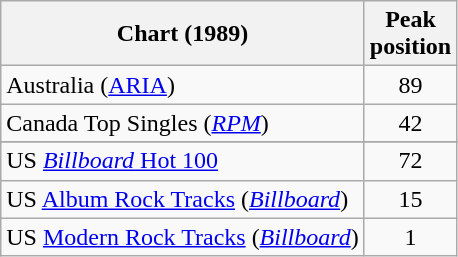<table class="wikitable sortable">
<tr>
<th>Chart (1989)</th>
<th>Peak<br>position</th>
</tr>
<tr>
<td>Australia (<a href='#'>ARIA</a>)</td>
<td align="center">89</td>
</tr>
<tr>
<td>Canada Top Singles (<em><a href='#'>RPM</a></em>)</td>
<td align="center">42</td>
</tr>
<tr>
</tr>
<tr>
<td>US <a href='#'><em>Billboard</em> Hot 100</a></td>
<td align="center">72</td>
</tr>
<tr>
<td>US <a href='#'>Album Rock Tracks</a> (<em><a href='#'>Billboard</a></em>)</td>
<td align="center">15</td>
</tr>
<tr>
<td>US <a href='#'>Modern Rock Tracks</a> (<em><a href='#'>Billboard</a></em>)</td>
<td align="center">1</td>
</tr>
</table>
